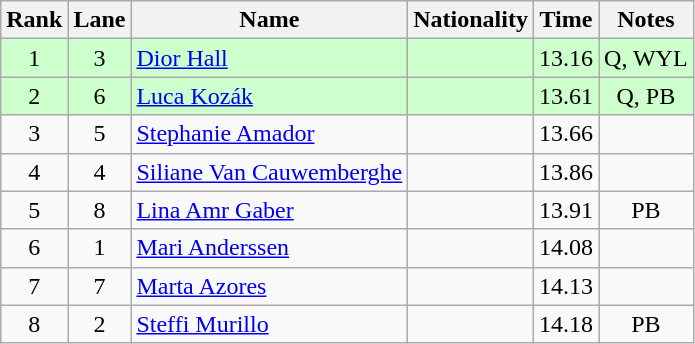<table class="wikitable sortable" style="text-align:center">
<tr>
<th>Rank</th>
<th>Lane</th>
<th>Name</th>
<th>Nationality</th>
<th>Time</th>
<th>Notes</th>
</tr>
<tr bgcolor=ccffcc>
<td>1</td>
<td>3</td>
<td align=left><a href='#'>Dior Hall</a></td>
<td align=left></td>
<td>13.16</td>
<td>Q, WYL</td>
</tr>
<tr bgcolor=ccffcc>
<td>2</td>
<td>6</td>
<td align=left><a href='#'>Luca Kozák</a></td>
<td align=left></td>
<td>13.61</td>
<td>Q, PB</td>
</tr>
<tr>
<td>3</td>
<td>5</td>
<td align=left><a href='#'>Stephanie Amador</a></td>
<td align=left></td>
<td>13.66</td>
<td></td>
</tr>
<tr>
<td>4</td>
<td>4</td>
<td align=left><a href='#'>Siliane Van Cauwemberghe</a></td>
<td align=left></td>
<td>13.86</td>
<td></td>
</tr>
<tr>
<td>5</td>
<td>8</td>
<td align=left><a href='#'>Lina Amr Gaber</a></td>
<td align=left></td>
<td>13.91</td>
<td>PB</td>
</tr>
<tr>
<td>6</td>
<td>1</td>
<td align=left><a href='#'>Mari Anderssen</a></td>
<td align=left></td>
<td>14.08</td>
<td></td>
</tr>
<tr>
<td>7</td>
<td>7</td>
<td align=left><a href='#'>Marta Azores</a></td>
<td align=left></td>
<td>14.13</td>
<td></td>
</tr>
<tr>
<td>8</td>
<td>2</td>
<td align=left><a href='#'>Steffi Murillo</a></td>
<td align=left></td>
<td>14.18</td>
<td>PB</td>
</tr>
</table>
